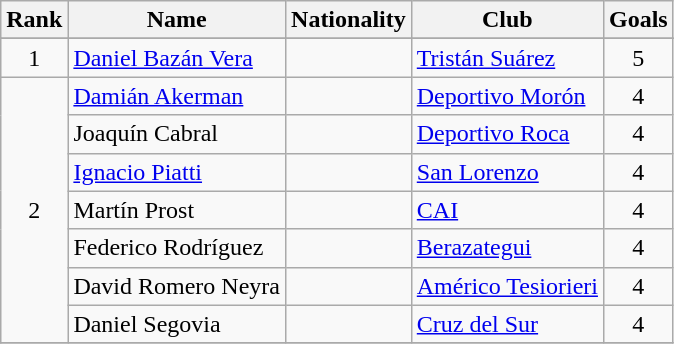<table class="wikitable" border="1">
<tr>
<th>Rank</th>
<th>Name</th>
<th>Nationality</th>
<th>Club</th>
<th>Goals</th>
</tr>
<tr>
</tr>
<tr>
<td align=center>1</td>
<td><a href='#'>Daniel Bazán Vera</a></td>
<td></td>
<td><a href='#'>Tristán Suárez</a></td>
<td align=center>5</td>
</tr>
<tr>
<td align=center rowspan=7>2</td>
<td><a href='#'>Damián Akerman</a></td>
<td></td>
<td><a href='#'>Deportivo Morón</a></td>
<td align=center>4</td>
</tr>
<tr>
<td>Joaquín Cabral</td>
<td></td>
<td><a href='#'>Deportivo Roca</a></td>
<td align=center>4</td>
</tr>
<tr>
<td><a href='#'>Ignacio Piatti</a></td>
<td></td>
<td><a href='#'>San Lorenzo</a></td>
<td align=center>4</td>
</tr>
<tr>
<td>Martín Prost</td>
<td></td>
<td><a href='#'>CAI</a></td>
<td align=center>4</td>
</tr>
<tr>
<td>Federico Rodríguez</td>
<td></td>
<td><a href='#'>Berazategui</a></td>
<td align=center>4</td>
</tr>
<tr>
<td>David Romero Neyra</td>
<td></td>
<td><a href='#'>Américo Tesiorieri</a></td>
<td align=center>4</td>
</tr>
<tr>
<td>Daniel Segovia</td>
<td></td>
<td><a href='#'>Cruz del Sur</a></td>
<td align=center>4</td>
</tr>
<tr>
</tr>
</table>
